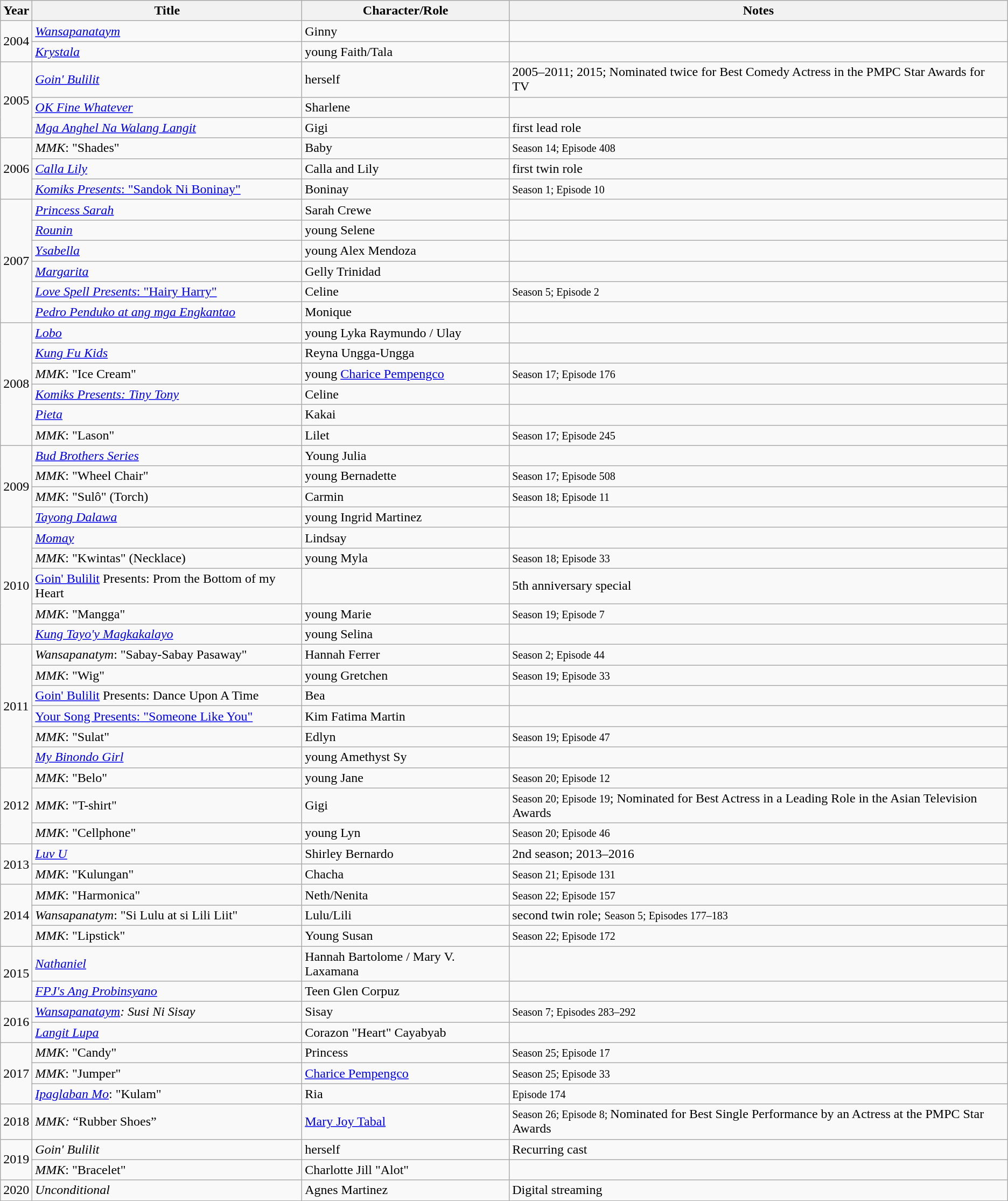<table class="wikitable sortable">
<tr>
<th>Year</th>
<th>Title</th>
<th>Character/Role</th>
<th>Notes</th>
</tr>
<tr>
<td rowspan=2>2004</td>
<td><em><a href='#'>Wansapanataym</a></em></td>
<td>Ginny</td>
<td></td>
</tr>
<tr>
<td><em><a href='#'>Krystala</a> </em></td>
<td>young Faith/Tala</td>
<td></td>
</tr>
<tr>
<td rowspan=3>2005</td>
<td><em><a href='#'>Goin' Bulilit</a></em></td>
<td>herself</td>
<td>2005–2011; 2015; Nominated twice for Best Comedy Actress in the PMPC Star Awards for TV</td>
</tr>
<tr>
<td><em><a href='#'>OK Fine Whatever</a></em></td>
<td>Sharlene</td>
<td></td>
</tr>
<tr>
<td><em><a href='#'>Mga Anghel Na Walang Langit</a> </em></td>
<td>Gigi</td>
<td>first lead role</td>
</tr>
<tr>
<td rowspan=3>2006</td>
<td><em>MMK</em>: "Shades"</td>
<td>Baby</td>
<td><small>Season 14; Episode 408</small></td>
</tr>
<tr>
<td><em><a href='#'>Calla Lily</a> </em></td>
<td>Calla and Lily</td>
<td>first twin role</td>
</tr>
<tr>
<td><a href='#'><em>Komiks Presents</em>: "Sandok Ni Boninay"</a></td>
<td>Boninay</td>
<td><small>Season 1; Episode 10</small></td>
</tr>
<tr>
<td rowspan=6>2007</td>
<td><em><a href='#'>Princess Sarah</a></em></td>
<td>Sarah Crewe</td>
<td></td>
</tr>
<tr>
<td><em><a href='#'>Rounin</a></em></td>
<td>young Selene</td>
<td></td>
</tr>
<tr>
<td><em><a href='#'>Ysabella</a> </em></td>
<td>young Alex Mendoza</td>
<td></td>
</tr>
<tr>
<td><em><a href='#'>Margarita</a> </em></td>
<td>Gelly Trinidad</td>
<td></td>
</tr>
<tr>
<td><a href='#'><em>Love Spell Presents</em>: "Hairy Harry"</a></td>
<td>Celine</td>
<td><small>Season 5; Episode 2</small></td>
</tr>
<tr>
<td><em><a href='#'>Pedro Penduko at ang mga Engkantao</a></em></td>
<td>Monique</td>
<td></td>
</tr>
<tr>
<td rowspan=6>2008</td>
<td><em><a href='#'>Lobo</a></em></td>
<td>young Lyka Raymundo / Ulay</td>
<td></td>
</tr>
<tr>
<td><em><a href='#'>Kung Fu Kids</a></em></td>
<td>Reyna Ungga-Ungga</td>
<td></td>
</tr>
<tr>
<td><em>MMK</em>: "Ice Cream"</td>
<td>young <a href='#'>Charice Pempengco</a></td>
<td><small>Season 17; Episode 176</small></td>
</tr>
<tr>
<td><em><a href='#'>Komiks Presents: Tiny Tony</a></em></td>
<td>Celine</td>
<td></td>
</tr>
<tr>
<td><em><a href='#'>Pieta</a></em></td>
<td>Kakai</td>
<td></td>
</tr>
<tr>
<td><em>MMK</em>: "Lason"</td>
<td>Lilet</td>
<td><small>Season 17; Episode 245</small></td>
</tr>
<tr>
<td rowspan=4>2009</td>
<td><em><a href='#'>Bud Brothers Series</a></em></td>
<td>Young Julia</td>
<td></td>
</tr>
<tr>
<td><em>MMK</em>: "Wheel Chair"</td>
<td>young Bernadette</td>
<td><small>Season 17; Episode 508</small></td>
</tr>
<tr>
<td><em>MMK</em>: "Sulô" (Torch)</td>
<td>Carmin</td>
<td><small>Season 18; Episode 11</small></td>
</tr>
<tr>
<td><em><a href='#'>Tayong Dalawa</a></em></td>
<td>young Ingrid Martinez</td>
<td></td>
</tr>
<tr>
<td rowspan=5>2010</td>
<td><em><a href='#'>Momay</a></em></td>
<td>Lindsay</td>
<td></td>
</tr>
<tr>
<td><em>MMK</em>: "Kwintas" (Necklace)</td>
<td>young Myla</td>
<td><small>Season 18; Episode 33</small></td>
</tr>
<tr>
<td><a href='#'>Goin' Bulilit</a> Presents: Prom the Bottom of my Heart</td>
<td></td>
<td>5th anniversary special</td>
</tr>
<tr>
<td><em>MMK</em>: "Mangga"</td>
<td>young Marie</td>
<td><small>Season 19; Episode 7</small></td>
</tr>
<tr>
<td><em><a href='#'>Kung Tayo'y Magkakalayo</a></em></td>
<td>young Selina</td>
<td></td>
</tr>
<tr>
<td rowspan=6>2011</td>
<td><em>Wansapanatym</em>: "Sabay-Sabay Pasaway"</td>
<td>Hannah Ferrer</td>
<td><small>Season 2; Episode 44</small></td>
</tr>
<tr>
<td><em>MMK</em>: "Wig"</td>
<td>young Gretchen</td>
<td><small>Season 19; Episode 33</small></td>
</tr>
<tr>
<td><a href='#'>Goin' Bulilit</a> Presents: Dance Upon A Time</td>
<td>Bea</td>
<td></td>
</tr>
<tr>
<td><a href='#'>Your Song Presents: "Someone Like You"</a></td>
<td>Kim Fatima Martin</td>
<td></td>
</tr>
<tr>
<td><em>MMK</em>: "Sulat"</td>
<td>Edlyn</td>
<td><small>Season 19; Episode 47</small></td>
</tr>
<tr>
<td><em><a href='#'>My Binondo Girl</a></em></td>
<td>young Amethyst Sy</td>
<td></td>
</tr>
<tr>
<td rowspan=3>2012</td>
<td><em>MMK</em>: "Belo"</td>
<td>young Jane</td>
<td><small>Season 20; Episode 12</small></td>
</tr>
<tr>
<td><em>MMK</em>: "T-shirt"</td>
<td>Gigi</td>
<td><small>Season 20; Episode 19</small>; Nominated for Best Actress in a Leading Role in the Asian Television Awards</td>
</tr>
<tr>
<td><em>MMK</em>: "Cellphone"</td>
<td>young Lyn</td>
<td><small>Season 20; Episode 46</small></td>
</tr>
<tr>
<td rowspan=2>2013</td>
<td><em><a href='#'>Luv U</a></em></td>
<td>Shirley Bernardo</td>
<td>2nd season; 2013–2016</td>
</tr>
<tr>
<td><em>MMK</em>: "Kulungan"</td>
<td>Chacha</td>
<td><small>Season 21; Episode 131</small></td>
</tr>
<tr>
<td rowspan=3>2014</td>
<td><em>MMK</em>: "Harmonica"</td>
<td>Neth/Nenita</td>
<td><small>Season 22; Episode 157</small></td>
</tr>
<tr>
<td><em>Wansapanatym</em>: "Si Lulu at si Lili Liit"</td>
<td>Lulu/Lili</td>
<td>second twin role; <small>Season 5; Episodes 177–183</small></td>
</tr>
<tr>
<td><em>MMK</em>: "Lipstick"</td>
<td>Young Susan</td>
<td><small>Season 22; Episode 172</small></td>
</tr>
<tr>
<td rowspan=2>2015</td>
<td><em><a href='#'>Nathaniel</a></em></td>
<td>Hannah Bartolome / Mary V. Laxamana</td>
<td></td>
</tr>
<tr>
<td><em><a href='#'>FPJ's Ang Probinsyano</a></em></td>
<td>Teen Glen Corpuz</td>
<td></td>
</tr>
<tr>
<td rowspan=2>2016</td>
<td><em> <a href='#'>Wansapanataym</a>: Susi Ni Sisay</em></td>
<td>Sisay</td>
<td><small>Season 7; Episodes 283–292</small></td>
</tr>
<tr>
<td><em><a href='#'>Langit Lupa</a></em></td>
<td>Corazon "Heart" Cayabyab</td>
<td></td>
</tr>
<tr>
<td rowspan=3>2017</td>
<td><em>MMK</em>: "Candy"</td>
<td>Princess</td>
<td><small>Season 25; Episode 17</small></td>
</tr>
<tr>
<td><em>MMK</em>: "Jumper"</td>
<td><a href='#'>Charice Pempengco</a></td>
<td><small>Season 25; Episode 33</small></td>
</tr>
<tr>
<td><em><a href='#'>Ipaglaban Mo</a></em>: "Kulam"</td>
<td>Ria</td>
<td><small>Episode 174</small></td>
</tr>
<tr>
<td>2018</td>
<td><em>MMK:</em> “Rubber Shoes”</td>
<td><a href='#'>Mary Joy Tabal</a></td>
<td><small>Season 26; Episode 8; </small>Nominated for Best Single Performance by an Actress at the PMPC Star Awards</td>
</tr>
<tr>
<td rowspan=2>2019</td>
<td><em>Goin' Bulilit</em></td>
<td>herself</td>
<td>Recurring cast</td>
</tr>
<tr>
<td><em>MMK</em>: "Bracelet"</td>
<td>Charlotte Jill "Alot"</td>
<td></td>
</tr>
<tr>
<td>2020</td>
<td><em>Unconditional</em></td>
<td>Agnes Martinez</td>
<td>Digital streaming</td>
</tr>
</table>
